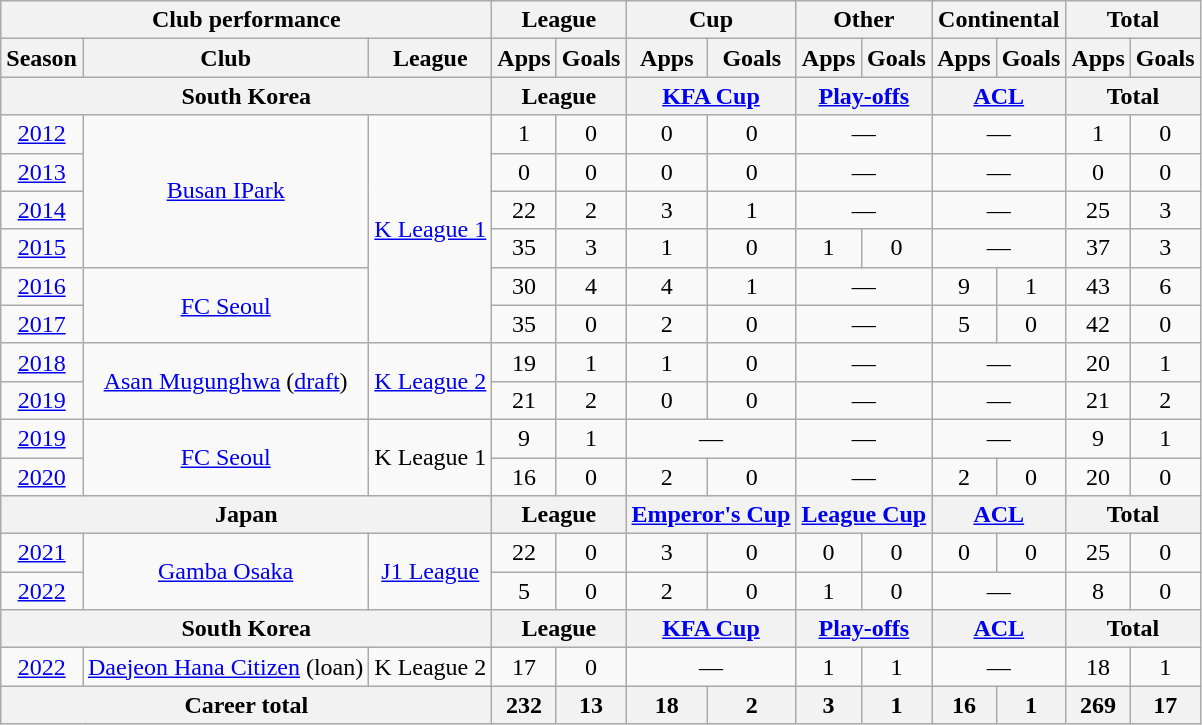<table class="wikitable" style="text-align:center">
<tr>
<th colspan=3>Club performance</th>
<th colspan=2>League</th>
<th colspan=2>Cup</th>
<th colspan=2>Other</th>
<th colspan=2>Continental</th>
<th colspan=2>Total</th>
</tr>
<tr>
<th>Season</th>
<th>Club</th>
<th>League</th>
<th>Apps</th>
<th>Goals</th>
<th>Apps</th>
<th>Goals</th>
<th>Apps</th>
<th>Goals</th>
<th>Apps</th>
<th>Goals</th>
<th>Apps</th>
<th>Goals</th>
</tr>
<tr>
<th colspan=3>South Korea</th>
<th colspan=2>League</th>
<th colspan=2><a href='#'>KFA Cup</a></th>
<th colspan=2><a href='#'>Play-offs</a></th>
<th colspan=2><a href='#'>ACL</a></th>
<th colspan=2>Total</th>
</tr>
<tr>
<td><a href='#'>2012</a></td>
<td rowspan="4"><a href='#'>Busan IPark</a></td>
<td rowspan="6"><a href='#'>K League 1</a></td>
<td>1</td>
<td>0</td>
<td>0</td>
<td>0</td>
<td colspan=2>—</td>
<td colspan=2>—</td>
<td>1</td>
<td>0</td>
</tr>
<tr>
<td><a href='#'>2013</a></td>
<td>0</td>
<td>0</td>
<td>0</td>
<td>0</td>
<td colspan=2>—</td>
<td colspan=2>—</td>
<td>0</td>
<td>0</td>
</tr>
<tr>
<td><a href='#'>2014</a></td>
<td>22</td>
<td>2</td>
<td>3</td>
<td>1</td>
<td colspan=2>—</td>
<td colspan=2>—</td>
<td>25</td>
<td>3</td>
</tr>
<tr>
<td><a href='#'>2015</a></td>
<td>35</td>
<td>3</td>
<td>1</td>
<td>0</td>
<td>1</td>
<td>0</td>
<td colspan=2>—</td>
<td>37</td>
<td>3</td>
</tr>
<tr>
<td><a href='#'>2016</a></td>
<td rowspan="2"><a href='#'>FC Seoul</a></td>
<td>30</td>
<td>4</td>
<td>4</td>
<td>1</td>
<td colspan=2>—</td>
<td>9</td>
<td>1</td>
<td>43</td>
<td>6</td>
</tr>
<tr>
<td><a href='#'>2017</a></td>
<td>35</td>
<td>0</td>
<td>2</td>
<td>0</td>
<td colspan=2>—</td>
<td>5</td>
<td>0</td>
<td>42</td>
<td>0</td>
</tr>
<tr>
<td><a href='#'>2018</a></td>
<td rowspan="2"><a href='#'>Asan Mugunghwa</a> (<a href='#'>draft</a>)</td>
<td rowspan="2"><a href='#'>K League 2</a></td>
<td>19</td>
<td>1</td>
<td>1</td>
<td>0</td>
<td colspan=2>—</td>
<td colspan=2>—</td>
<td>20</td>
<td>1</td>
</tr>
<tr>
<td><a href='#'>2019</a></td>
<td>21</td>
<td>2</td>
<td>0</td>
<td>0</td>
<td colspan=2>—</td>
<td colspan=2>—</td>
<td>21</td>
<td>2</td>
</tr>
<tr>
<td><a href='#'>2019</a></td>
<td rowspan="2"><a href='#'>FC Seoul</a></td>
<td rowspan="2">K League 1</td>
<td>9</td>
<td>1</td>
<td colspan=2>—</td>
<td colspan=2>—</td>
<td colspan=2>—</td>
<td>9</td>
<td>1</td>
</tr>
<tr>
<td><a href='#'>2020</a></td>
<td>16</td>
<td>0</td>
<td>2</td>
<td>0</td>
<td colspan=2>—</td>
<td>2</td>
<td>0</td>
<td>20</td>
<td>0</td>
</tr>
<tr>
<th colspan=3>Japan</th>
<th colspan=2>League</th>
<th colspan=2><a href='#'>Emperor's Cup</a></th>
<th colspan=2><a href='#'>League Cup</a></th>
<th colspan=2><a href='#'>ACL</a></th>
<th colspan=2>Total</th>
</tr>
<tr>
<td><a href='#'>2021</a></td>
<td rowspan="2"><a href='#'>Gamba Osaka</a></td>
<td rowspan="2"><a href='#'>J1 League</a></td>
<td>22</td>
<td>0</td>
<td>3</td>
<td>0</td>
<td>0</td>
<td>0</td>
<td>0</td>
<td>0</td>
<td>25</td>
<td>0</td>
</tr>
<tr>
<td><a href='#'>2022</a></td>
<td>5</td>
<td>0</td>
<td>2</td>
<td>0</td>
<td>1</td>
<td>0</td>
<td colspan=2>—</td>
<td>8</td>
<td>0</td>
</tr>
<tr>
<th colspan=3>South Korea</th>
<th colspan=2>League</th>
<th colspan=2><a href='#'>KFA Cup</a></th>
<th colspan=2><a href='#'>Play-offs</a></th>
<th colspan=2><a href='#'>ACL</a></th>
<th colspan=2>Total</th>
</tr>
<tr>
<td><a href='#'>2022</a></td>
<td rowspan="1"><a href='#'>Daejeon Hana Citizen</a> (loan)</td>
<td rowspan="1">K League 2</td>
<td>17</td>
<td>0</td>
<td colspan=2>—</td>
<td>1</td>
<td>1</td>
<td colspan=2>—</td>
<td>18</td>
<td>1</td>
</tr>
<tr>
<th colspan=3>Career total</th>
<th>232</th>
<th>13</th>
<th>18</th>
<th>2</th>
<th>3</th>
<th>1</th>
<th>16</th>
<th>1</th>
<th>269</th>
<th>17</th>
</tr>
</table>
